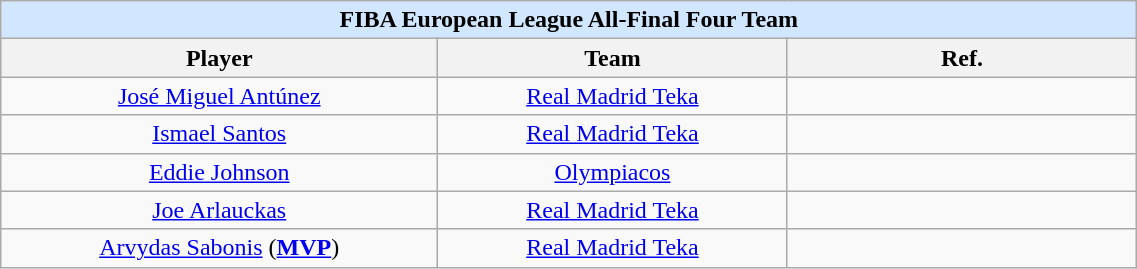<table class="wikitable" style="text-align: center;" width="60%">
<tr>
<td colspan=4 bgcolor="#D0E7FF"><strong>FIBA European League All-Final Four Team</strong></td>
</tr>
<tr>
<th width=25%>Player</th>
<th width=20%>Team</th>
<th width=20%>Ref.</th>
</tr>
<tr>
<td align="center"> <a href='#'>José Miguel Antúnez</a></td>
<td><a href='#'>Real Madrid Teka</a></td>
<td></td>
</tr>
<tr>
<td align="center"> <a href='#'>Ismael Santos</a></td>
<td><a href='#'>Real Madrid Teka</a></td>
<td></td>
</tr>
<tr>
<td align="center"> <a href='#'>Eddie Johnson</a></td>
<td><a href='#'>Olympiacos</a></td>
<td></td>
</tr>
<tr>
<td align="center"> <a href='#'>Joe Arlauckas</a></td>
<td><a href='#'>Real Madrid Teka</a></td>
<td></td>
</tr>
<tr>
<td align="center"> <a href='#'>Arvydas Sabonis</a> (<strong><a href='#'>MVP</a></strong>)</td>
<td><a href='#'>Real Madrid Teka</a></td>
<td></td>
</tr>
</table>
